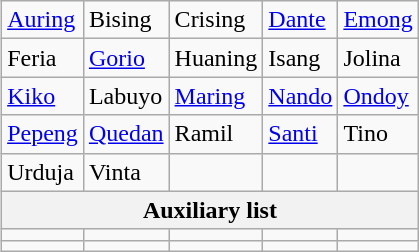<table class="wikitable" align=right>
<tr>
<td><a href='#'>Auring</a></td>
<td>Bising</td>
<td>Crising</td>
<td><a href='#'>Dante</a></td>
<td><a href='#'>Emong</a></td>
</tr>
<tr>
<td>Feria</td>
<td><a href='#'>Gorio</a></td>
<td>Huaning</td>
<td>Isang</td>
<td>Jolina</td>
</tr>
<tr>
<td><a href='#'>Kiko</a></td>
<td>Labuyo</td>
<td><a href='#'>Maring</a></td>
<td><a href='#'>Nando</a></td>
<td><a href='#'>Ondoy</a></td>
</tr>
<tr>
<td><a href='#'>Pepeng</a></td>
<td><a href='#'>Quedan</a></td>
<td>Ramil</td>
<td><a href='#'>Santi</a></td>
<td>Tino</td>
</tr>
<tr>
<td>Urduja</td>
<td>Vinta</td>
<td></td>
<td></td>
<td></td>
</tr>
<tr>
<th colspan=5>Auxiliary list</th>
</tr>
<tr>
<td></td>
<td></td>
<td></td>
<td></td>
<td></td>
</tr>
<tr>
<td></td>
<td></td>
<td></td>
<td></td>
<td></td>
</tr>
</table>
